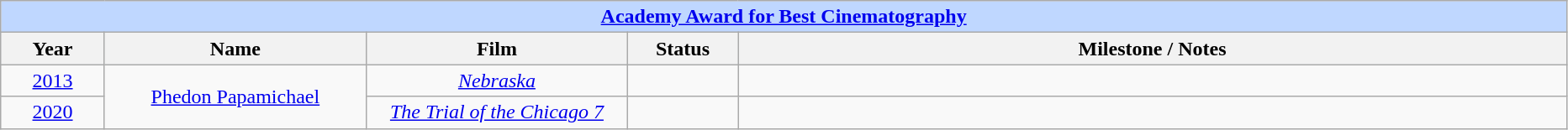<table class="wikitable" style="text-align: center">
<tr ---- bgcolor="#bfd7ff">
<td colspan=5 align=center><strong><a href='#'>Academy Award for Best Cinematography</a></strong></td>
</tr>
<tr ---- bgcolor="#ebf5ff">
<th width="75">Year</th>
<th width="200">Name</th>
<th width="200">Film</th>
<th width="80">Status</th>
<th width="650">Milestone / Notes</th>
</tr>
<tr>
<td><a href='#'>2013</a></td>
<td rowspan="2"><a href='#'>Phedon Papamichael</a></td>
<td><em><a href='#'>Nebraska</a></em></td>
<td></td>
<td></td>
</tr>
<tr>
<td><a href='#'>2020</a></td>
<td><em><a href='#'>The Trial of the Chicago 7</a></em></td>
<td></td>
<td></td>
</tr>
</table>
